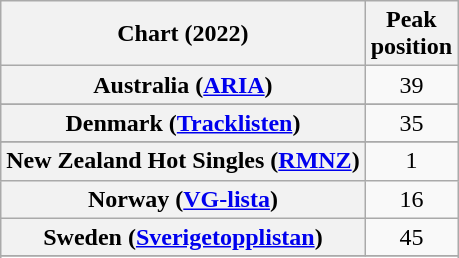<table class="wikitable sortable plainrowheaders" style="text-align:center">
<tr>
<th scope="col">Chart (2022)</th>
<th scope="col">Peak<br>position</th>
</tr>
<tr>
<th scope="row">Australia (<a href='#'>ARIA</a>)</th>
<td>39</td>
</tr>
<tr>
</tr>
<tr>
<th scope="row">Denmark (<a href='#'>Tracklisten</a>)</th>
<td>35</td>
</tr>
<tr>
</tr>
<tr>
</tr>
<tr>
</tr>
<tr>
<th scope="row">New Zealand Hot Singles (<a href='#'>RMNZ</a>)</th>
<td>1</td>
</tr>
<tr>
<th scope="row">Norway (<a href='#'>VG-lista</a>)</th>
<td>16</td>
</tr>
<tr>
<th scope="row">Sweden (<a href='#'>Sverigetopplistan</a>)</th>
<td>45</td>
</tr>
<tr>
</tr>
<tr>
</tr>
</table>
